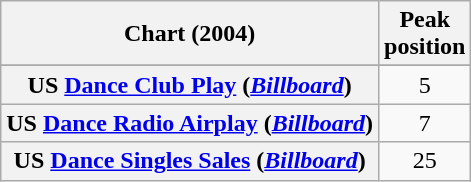<table class="wikitable sortable plainrowheaders" style="text-align:center">
<tr>
<th scope="col">Chart (2004)</th>
<th scope="col">Peak<br>position</th>
</tr>
<tr>
</tr>
<tr>
</tr>
<tr>
<th scope="row">US <a href='#'>Dance Club Play</a> (<em><a href='#'>Billboard</a></em>)</th>
<td>5</td>
</tr>
<tr>
<th scope="row">US <a href='#'>Dance Radio Airplay</a> (<em><a href='#'>Billboard</a></em>)</th>
<td>7</td>
</tr>
<tr>
<th scope="row">US <a href='#'>Dance Singles Sales</a> (<em><a href='#'>Billboard</a></em>)</th>
<td>25</td>
</tr>
</table>
